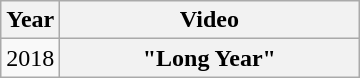<table class="wikitable plainrowheaders">
<tr>
<th>Year</th>
<th style="width:12em;">Video</th>
</tr>
<tr>
<td>2018</td>
<th scope="row">"Long Year"</th>
</tr>
</table>
